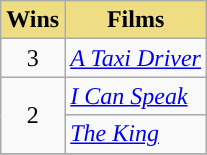<table class="wikitable" align="center" |>
<tr>
<th style="background:#EEDD82;" ! align="center">Wins</th>
<th style="background:#EEDD82;" ! align="center">Films</th>
</tr>
<tr>
<td style="text-align:center">3</td>
<td><em><a href='#'>A Taxi Driver</a></em></td>
</tr>
<tr>
<td rowspan="2" style="text-align:center">2</td>
<td><em><a href='#'>I Can Speak</a></em></td>
</tr>
<tr>
<td><em><a href='#'>The King</a></em></td>
</tr>
<tr>
</tr>
</table>
